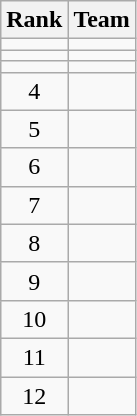<table class="wikitable">
<tr>
<th>Rank</th>
<th>Team</th>
</tr>
<tr>
<td align=center></td>
<td></td>
</tr>
<tr>
<td align=center></td>
<td></td>
</tr>
<tr>
<td align=center></td>
<td></td>
</tr>
<tr>
<td align=center>4</td>
<td></td>
</tr>
<tr>
<td align=center>5</td>
<td></td>
</tr>
<tr>
<td align=center>6</td>
<td></td>
</tr>
<tr>
<td align=center>7</td>
<td></td>
</tr>
<tr>
<td align=center>8</td>
<td></td>
</tr>
<tr>
<td align=center>9</td>
<td></td>
</tr>
<tr>
<td align=center>10</td>
<td></td>
</tr>
<tr>
<td align=center>11</td>
<td></td>
</tr>
<tr>
<td align=center>12</td>
<td></td>
</tr>
</table>
